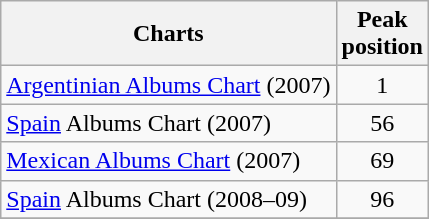<table class="wikitable">
<tr>
<th align="left">Charts</th>
<th align="center">Peak<br>position</th>
</tr>
<tr>
<td align="left"><a href='#'>Argentinian Albums Chart</a> (2007)</td>
<td align="center">1</td>
</tr>
<tr>
<td align="left"><a href='#'>Spain</a> Albums Chart (2007)</td>
<td align="center">56</td>
</tr>
<tr>
<td align="left"><a href='#'>Mexican Albums Chart</a> (2007)</td>
<td align="center">69</td>
</tr>
<tr>
<td align="left"><a href='#'>Spain</a> Albums Chart (2008–09)</td>
<td align="center">96</td>
</tr>
<tr>
</tr>
</table>
